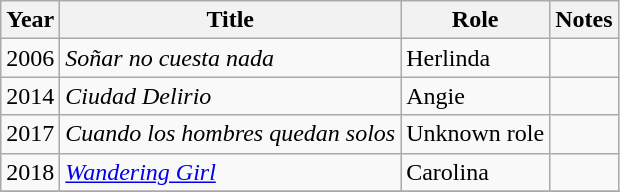<table class="wikitable sortable">
<tr>
<th>Year</th>
<th>Title</th>
<th>Role</th>
<th>Notes</th>
</tr>
<tr>
<td>2006</td>
<td><em>Soñar no cuesta nada</em></td>
<td>Herlinda</td>
<td></td>
</tr>
<tr>
<td>2014</td>
<td><em>Ciudad Delirio</em></td>
<td>Angie</td>
<td></td>
</tr>
<tr>
<td>2017</td>
<td><em>Cuando los hombres quedan solos</em></td>
<td>Unknown role</td>
<td></td>
</tr>
<tr>
<td>2018</td>
<td><em><a href='#'>Wandering Girl</a></em></td>
<td>Carolina</td>
<td></td>
</tr>
<tr>
</tr>
</table>
